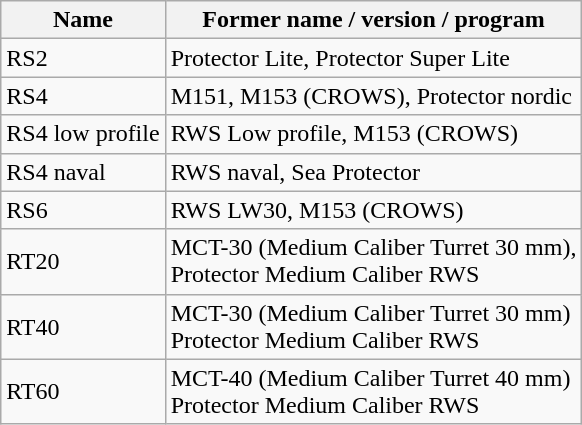<table class="wikitable">
<tr>
<th>Name</th>
<th>Former name / version / program</th>
</tr>
<tr>
<td>RS2</td>
<td>Protector Lite, Protector Super Lite</td>
</tr>
<tr>
<td>RS4</td>
<td>M151, M153 (CROWS), Protector nordic</td>
</tr>
<tr>
<td>RS4 low profile</td>
<td>RWS Low  profile, M153 (CROWS)</td>
</tr>
<tr>
<td>RS4 naval</td>
<td>RWS naval, Sea Protector</td>
</tr>
<tr>
<td>RS6</td>
<td>RWS LW30, M153 (CROWS)</td>
</tr>
<tr>
<td>RT20</td>
<td>MCT-30 (Medium Caliber Turret 30 mm),<br>Protector Medium Caliber RWS</td>
</tr>
<tr>
<td>RT40</td>
<td>MCT-30 (Medium Caliber Turret 30 mm)<br>Protector Medium Caliber RWS</td>
</tr>
<tr>
<td>RT60</td>
<td>MCT-40 (Medium Caliber Turret 40 mm)<br>Protector Medium Caliber RWS</td>
</tr>
</table>
